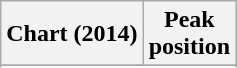<table class="wikitable sortable plainrowheaders" style="text-align:center;">
<tr>
<th>Chart (2014)</th>
<th>Peak<br>position</th>
</tr>
<tr>
</tr>
<tr>
</tr>
</table>
